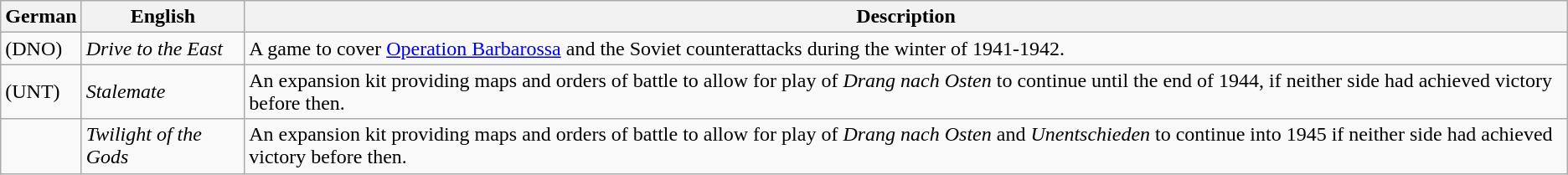<table class="wikitable" border="1">
<tr>
<th>German</th>
<th>English</th>
<th>Description</th>
</tr>
<tr>
<td> (DNO)</td>
<td><em>Drive to the East</em></td>
<td>A game to cover <a href='#'>Operation Barbarossa</a> and the Soviet counterattacks during the winter of 1941-1942.</td>
</tr>
<tr>
<td> (UNT)</td>
<td><em>Stalemate</em></td>
<td>An expansion kit providing maps and orders of battle to allow for play of <em>Drang nach Osten</em> to continue until the end of 1944, if neither side had achieved victory before then.</td>
</tr>
<tr>
<td></td>
<td><em>Twilight of the Gods</em></td>
<td>An expansion kit providing maps and orders of battle to allow for play of <em>Drang nach Osten</em> and <em>Unentschieden</em> to continue into 1945 if neither side had achieved victory before then.</td>
</tr>
</table>
